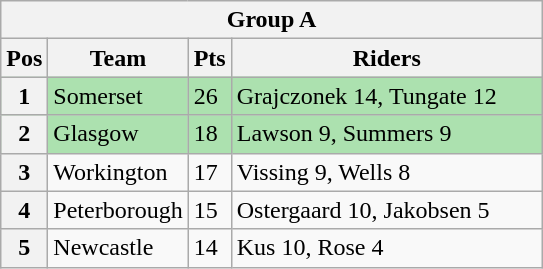<table class="wikitable">
<tr>
<th colspan="4">Group A</th>
</tr>
<tr>
<th width=20>Pos</th>
<th width=80>Team</th>
<th width=20>Pts</th>
<th width=200>Riders</th>
</tr>
<tr style="background:#ACE1AF;">
<th>1</th>
<td>Somerset</td>
<td>26</td>
<td>Grajczonek 14, Tungate 12</td>
</tr>
<tr style="background:#ACE1AF;">
<th>2</th>
<td>Glasgow</td>
<td>18</td>
<td>Lawson 9, Summers 9</td>
</tr>
<tr>
<th>3</th>
<td>Workington</td>
<td>17</td>
<td>Vissing 9, Wells 8</td>
</tr>
<tr>
<th>4</th>
<td>Peterborough</td>
<td>15</td>
<td>Ostergaard 10, Jakobsen 5</td>
</tr>
<tr>
<th>5</th>
<td>Newcastle</td>
<td>14</td>
<td>Kus 10, Rose 4</td>
</tr>
</table>
